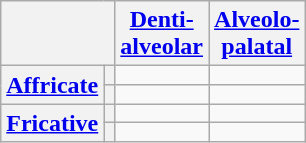<table class="wikitable">
<tr>
<th colspan="2"></th>
<th><a href='#'>Denti-<br>alveolar</a></th>
<th><a href='#'>Alveolo-<br>palatal</a></th>
</tr>
<tr>
<th rowspan="2"><a href='#'>Affricate</a></th>
<th></th>
<td></td>
<td></td>
</tr>
<tr>
<th></th>
<td></td>
<td></td>
</tr>
<tr>
<th rowspan="2"><a href='#'>Fricative</a></th>
<th></th>
<td></td>
<td></td>
</tr>
<tr>
<th></th>
<td></td>
<td></td>
</tr>
</table>
